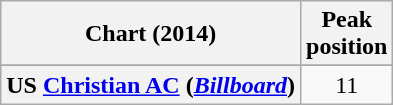<table class="wikitable sortable plainrowheaders" style="text-align:center">
<tr>
<th scope="col">Chart (2014)</th>
<th scope="col">Peak<br>position</th>
</tr>
<tr>
</tr>
<tr>
</tr>
<tr>
<th scope="row">US <a href='#'>Christian AC</a> (<em><a href='#'>Billboard</a></em>)</th>
<td style="text-align:center;">11</td>
</tr>
</table>
